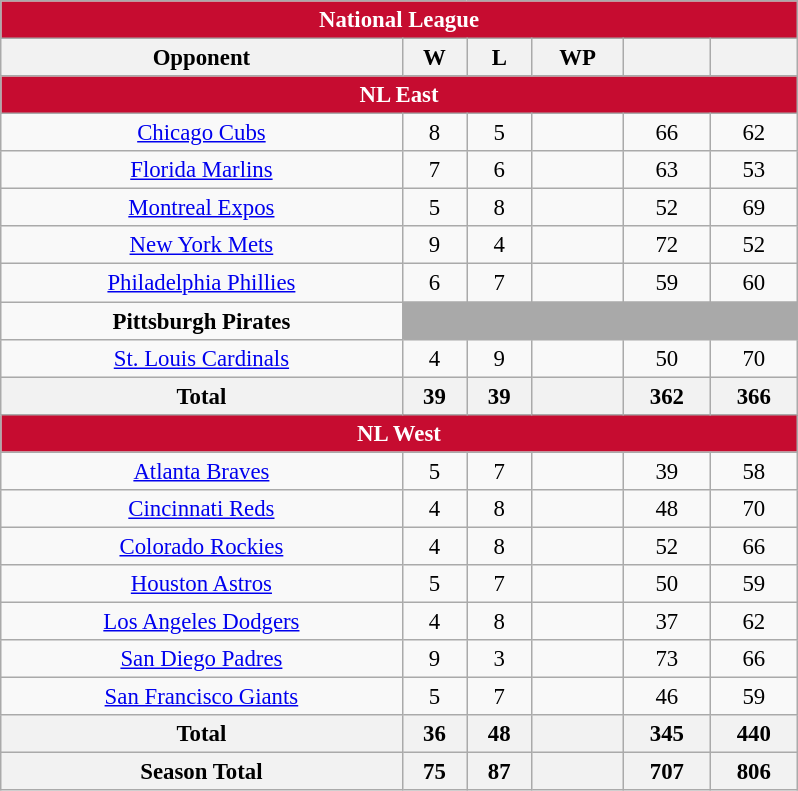<table class="wikitable" style="font-size:95%; text-align:center; width:35em;margin: 0.5em auto;">
<tr>
<th colspan="7" style="background:#c60c30; color:#ffffff;">National League</th>
</tr>
<tr>
<th>Opponent</th>
<th>W</th>
<th>L</th>
<th>WP</th>
<th></th>
<th></th>
</tr>
<tr>
<th colspan="7" style="background:#c60c30; color:#ffffff;">NL East</th>
</tr>
<tr>
<td><a href='#'>Chicago Cubs</a></td>
<td>8</td>
<td>5</td>
<td></td>
<td>66</td>
<td>62</td>
</tr>
<tr>
<td><a href='#'>Florida Marlins</a></td>
<td>7</td>
<td>6</td>
<td></td>
<td>63</td>
<td>53</td>
</tr>
<tr>
<td><a href='#'>Montreal Expos</a></td>
<td>5</td>
<td>8</td>
<td></td>
<td>52</td>
<td>69</td>
</tr>
<tr>
<td><a href='#'>New York Mets</a></td>
<td>9</td>
<td>4</td>
<td></td>
<td>72</td>
<td>52</td>
</tr>
<tr>
<td><a href='#'>Philadelphia Phillies</a></td>
<td>6</td>
<td>7</td>
<td></td>
<td>59</td>
<td>60</td>
</tr>
<tr>
<td><strong>Pittsburgh Pirates</strong></td>
<td colspan=5 style="background:darkgray;"></td>
</tr>
<tr>
<td><a href='#'>St. Louis Cardinals</a></td>
<td>4</td>
<td>9</td>
<td></td>
<td>50</td>
<td>70</td>
</tr>
<tr>
<th>Total</th>
<th>39</th>
<th>39</th>
<th></th>
<th>362</th>
<th>366</th>
</tr>
<tr>
<th colspan="7" style="background:#c60c30; color:#ffffff;">NL West</th>
</tr>
<tr>
<td><a href='#'>Atlanta Braves</a></td>
<td>5</td>
<td>7</td>
<td></td>
<td>39</td>
<td>58</td>
</tr>
<tr>
<td><a href='#'>Cincinnati Reds</a></td>
<td>4</td>
<td>8</td>
<td></td>
<td>48</td>
<td>70</td>
</tr>
<tr>
<td><a href='#'>Colorado Rockies</a></td>
<td>4</td>
<td>8</td>
<td></td>
<td>52</td>
<td>66</td>
</tr>
<tr>
<td><a href='#'>Houston Astros</a></td>
<td>5</td>
<td>7</td>
<td></td>
<td>50</td>
<td>59</td>
</tr>
<tr>
<td><a href='#'>Los Angeles Dodgers</a></td>
<td>4</td>
<td>8</td>
<td></td>
<td>37</td>
<td>62</td>
</tr>
<tr>
<td><a href='#'>San Diego Padres</a></td>
<td>9</td>
<td>3</td>
<td></td>
<td>73</td>
<td>66</td>
</tr>
<tr>
<td><a href='#'>San Francisco Giants</a></td>
<td>5</td>
<td>7</td>
<td></td>
<td>46</td>
<td>59</td>
</tr>
<tr>
<th>Total</th>
<th>36</th>
<th>48</th>
<th></th>
<th>345</th>
<th>440</th>
</tr>
<tr>
<th>Season Total</th>
<th>75</th>
<th>87</th>
<th></th>
<th>707</th>
<th>806</th>
</tr>
</table>
